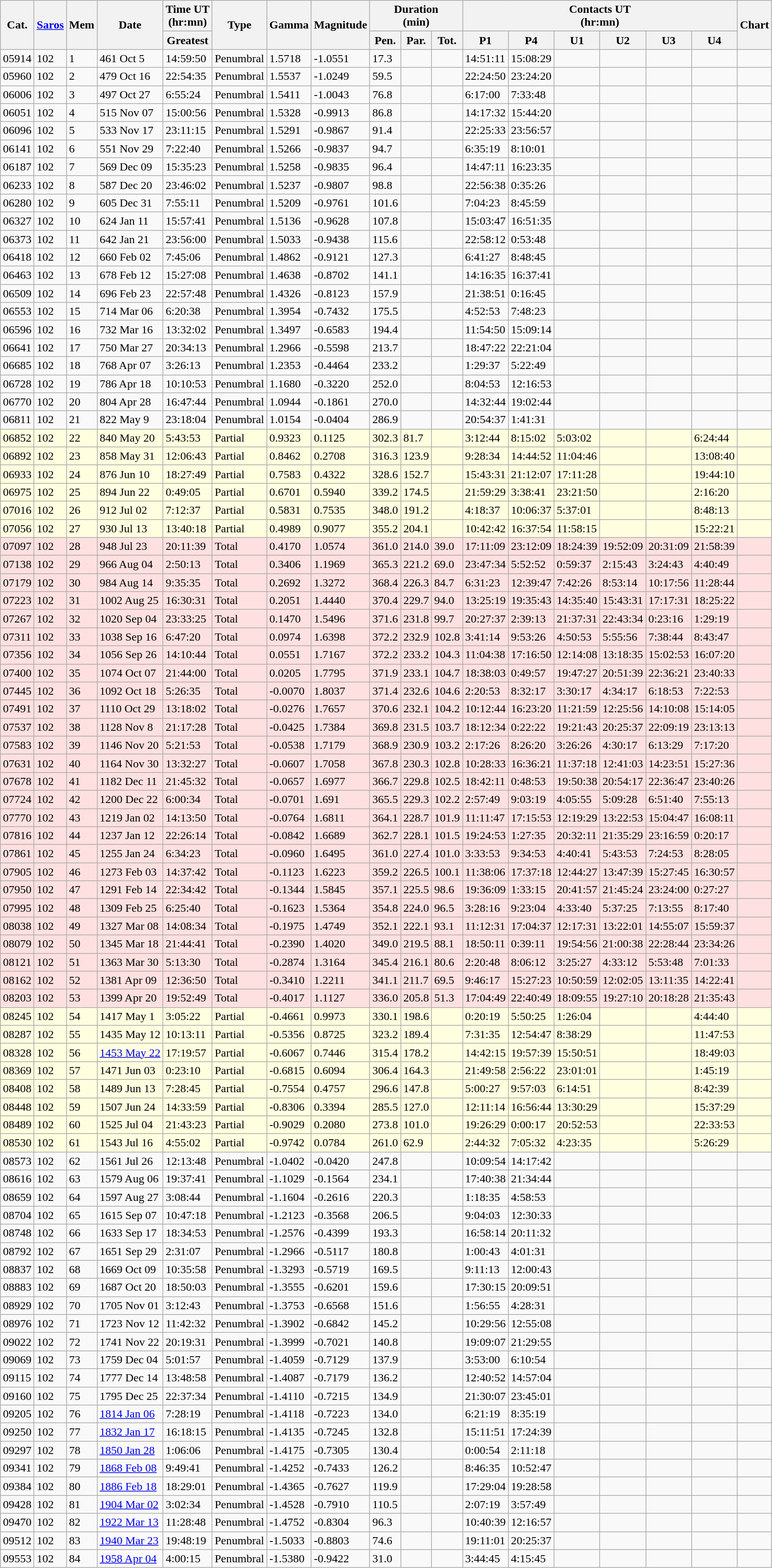<table class=wikitable>
<tr>
<th rowspan=2>Cat.</th>
<th rowspan=2><a href='#'>Saros</a></th>
<th rowspan=2>Mem</th>
<th rowspan=2>Date</th>
<th>Time UT<br>(hr:mn)</th>
<th rowspan=2>Type</th>
<th rowspan=2>Gamma</th>
<th rowspan=2>Magnitude</th>
<th colspan=3>Duration<br>(min)</th>
<th colspan=6>Contacts UT<br>(hr:mn)</th>
<th rowspan=2>Chart</th>
</tr>
<tr>
<th>Greatest</th>
<th>Pen.</th>
<th>Par.</th>
<th>Tot.</th>
<th>P1</th>
<th>P4</th>
<th>U1</th>
<th>U2</th>
<th>U3</th>
<th>U4</th>
</tr>
<tr>
<td>05914</td>
<td>102</td>
<td>1</td>
<td>461 Oct 5</td>
<td>14:59:50</td>
<td>Penumbral</td>
<td>1.5718</td>
<td>-1.0551</td>
<td>17.3</td>
<td></td>
<td></td>
<td>14:51:11</td>
<td>15:08:29</td>
<td></td>
<td></td>
<td></td>
<td></td>
<td></td>
</tr>
<tr>
<td>05960</td>
<td>102</td>
<td>2</td>
<td>479 Oct 16</td>
<td>22:54:35</td>
<td>Penumbral</td>
<td>1.5537</td>
<td>-1.0249</td>
<td>59.5</td>
<td></td>
<td></td>
<td>22:24:50</td>
<td>23:24:20</td>
<td></td>
<td></td>
<td></td>
<td></td>
<td></td>
</tr>
<tr>
<td>06006</td>
<td>102</td>
<td>3</td>
<td>497 Oct 27</td>
<td>6:55:24</td>
<td>Penumbral</td>
<td>1.5411</td>
<td>-1.0043</td>
<td>76.8</td>
<td></td>
<td></td>
<td>6:17:00</td>
<td>7:33:48</td>
<td></td>
<td></td>
<td></td>
<td></td>
<td></td>
</tr>
<tr>
<td>06051</td>
<td>102</td>
<td>4</td>
<td>515 Nov 07</td>
<td>15:00:56</td>
<td>Penumbral</td>
<td>1.5328</td>
<td>-0.9913</td>
<td>86.8</td>
<td></td>
<td></td>
<td>14:17:32</td>
<td>15:44:20</td>
<td></td>
<td></td>
<td></td>
<td></td>
<td></td>
</tr>
<tr>
<td>06096</td>
<td>102</td>
<td>5</td>
<td>533 Nov 17</td>
<td>23:11:15</td>
<td>Penumbral</td>
<td>1.5291</td>
<td>-0.9867</td>
<td>91.4</td>
<td></td>
<td></td>
<td>22:25:33</td>
<td>23:56:57</td>
<td></td>
<td></td>
<td></td>
<td></td>
<td></td>
</tr>
<tr>
<td>06141</td>
<td>102</td>
<td>6</td>
<td>551 Nov 29</td>
<td>7:22:40</td>
<td>Penumbral</td>
<td>1.5266</td>
<td>-0.9837</td>
<td>94.7</td>
<td></td>
<td></td>
<td>6:35:19</td>
<td>8:10:01</td>
<td></td>
<td></td>
<td></td>
<td></td>
<td></td>
</tr>
<tr>
<td>06187</td>
<td>102</td>
<td>7</td>
<td>569 Dec 09</td>
<td>15:35:23</td>
<td>Penumbral</td>
<td>1.5258</td>
<td>-0.9835</td>
<td>96.4</td>
<td></td>
<td></td>
<td>14:47:11</td>
<td>16:23:35</td>
<td></td>
<td></td>
<td></td>
<td></td>
<td></td>
</tr>
<tr>
<td>06233</td>
<td>102</td>
<td>8</td>
<td>587 Dec 20</td>
<td>23:46:02</td>
<td>Penumbral</td>
<td>1.5237</td>
<td>-0.9807</td>
<td>98.8</td>
<td></td>
<td></td>
<td>22:56:38</td>
<td>0:35:26</td>
<td></td>
<td></td>
<td></td>
<td></td>
<td></td>
</tr>
<tr>
<td>06280</td>
<td>102</td>
<td>9</td>
<td>605 Dec 31</td>
<td>7:55:11</td>
<td>Penumbral</td>
<td>1.5209</td>
<td>-0.9761</td>
<td>101.6</td>
<td></td>
<td></td>
<td>7:04:23</td>
<td>8:45:59</td>
<td></td>
<td></td>
<td></td>
<td></td>
<td></td>
</tr>
<tr>
<td>06327</td>
<td>102</td>
<td>10</td>
<td>624 Jan 11</td>
<td>15:57:41</td>
<td>Penumbral</td>
<td>1.5136</td>
<td>-0.9628</td>
<td>107.8</td>
<td></td>
<td></td>
<td>15:03:47</td>
<td>16:51:35</td>
<td></td>
<td></td>
<td></td>
<td></td>
<td></td>
</tr>
<tr>
<td>06373</td>
<td>102</td>
<td>11</td>
<td>642 Jan 21</td>
<td>23:56:00</td>
<td>Penumbral</td>
<td>1.5033</td>
<td>-0.9438</td>
<td>115.6</td>
<td></td>
<td></td>
<td>22:58:12</td>
<td>0:53:48</td>
<td></td>
<td></td>
<td></td>
<td></td>
<td></td>
</tr>
<tr>
<td>06418</td>
<td>102</td>
<td>12</td>
<td>660 Feb 02</td>
<td>7:45:06</td>
<td>Penumbral</td>
<td>1.4862</td>
<td>-0.9121</td>
<td>127.3</td>
<td></td>
<td></td>
<td>6:41:27</td>
<td>8:48:45</td>
<td></td>
<td></td>
<td></td>
<td></td>
<td></td>
</tr>
<tr>
<td>06463</td>
<td>102</td>
<td>13</td>
<td>678 Feb 12</td>
<td>15:27:08</td>
<td>Penumbral</td>
<td>1.4638</td>
<td>-0.8702</td>
<td>141.1</td>
<td></td>
<td></td>
<td>14:16:35</td>
<td>16:37:41</td>
<td></td>
<td></td>
<td></td>
<td></td>
<td></td>
</tr>
<tr>
<td>06509</td>
<td>102</td>
<td>14</td>
<td>696 Feb 23</td>
<td>22:57:48</td>
<td>Penumbral</td>
<td>1.4326</td>
<td>-0.8123</td>
<td>157.9</td>
<td></td>
<td></td>
<td>21:38:51</td>
<td>0:16:45</td>
<td></td>
<td></td>
<td></td>
<td></td>
<td></td>
</tr>
<tr>
<td>06553</td>
<td>102</td>
<td>15</td>
<td>714 Mar 06</td>
<td>6:20:38</td>
<td>Penumbral</td>
<td>1.3954</td>
<td>-0.7432</td>
<td>175.5</td>
<td></td>
<td></td>
<td>4:52:53</td>
<td>7:48:23</td>
<td></td>
<td></td>
<td></td>
<td></td>
<td></td>
</tr>
<tr>
<td>06596</td>
<td>102</td>
<td>16</td>
<td>732 Mar 16</td>
<td>13:32:02</td>
<td>Penumbral</td>
<td>1.3497</td>
<td>-0.6583</td>
<td>194.4</td>
<td></td>
<td></td>
<td>11:54:50</td>
<td>15:09:14</td>
<td></td>
<td></td>
<td></td>
<td></td>
<td></td>
</tr>
<tr>
<td>06641</td>
<td>102</td>
<td>17</td>
<td>750 Mar 27</td>
<td>20:34:13</td>
<td>Penumbral</td>
<td>1.2966</td>
<td>-0.5598</td>
<td>213.7</td>
<td></td>
<td></td>
<td>18:47:22</td>
<td>22:21:04</td>
<td></td>
<td></td>
<td></td>
<td></td>
<td></td>
</tr>
<tr>
<td>06685</td>
<td>102</td>
<td>18</td>
<td>768 Apr 07</td>
<td>3:26:13</td>
<td>Penumbral</td>
<td>1.2353</td>
<td>-0.4464</td>
<td>233.2</td>
<td></td>
<td></td>
<td>1:29:37</td>
<td>5:22:49</td>
<td></td>
<td></td>
<td></td>
<td></td>
<td></td>
</tr>
<tr>
<td>06728</td>
<td>102</td>
<td>19</td>
<td>786 Apr 18</td>
<td>10:10:53</td>
<td>Penumbral</td>
<td>1.1680</td>
<td>-0.3220</td>
<td>252.0</td>
<td></td>
<td></td>
<td>8:04:53</td>
<td>12:16:53</td>
<td></td>
<td></td>
<td></td>
<td></td>
<td></td>
</tr>
<tr>
<td>06770</td>
<td>102</td>
<td>20</td>
<td>804 Apr 28</td>
<td>16:47:44</td>
<td>Penumbral</td>
<td>1.0944</td>
<td>-0.1861</td>
<td>270.0</td>
<td></td>
<td></td>
<td>14:32:44</td>
<td>19:02:44</td>
<td></td>
<td></td>
<td></td>
<td></td>
<td></td>
</tr>
<tr>
<td>06811</td>
<td>102</td>
<td>21</td>
<td>822 May 9</td>
<td>23:18:04</td>
<td>Penumbral</td>
<td>1.0154</td>
<td>-0.0404</td>
<td>286.9</td>
<td></td>
<td></td>
<td>20:54:37</td>
<td>1:41:31</td>
<td></td>
<td></td>
<td></td>
<td></td>
<td></td>
</tr>
<tr bgcolor=#ffffe0>
<td>06852</td>
<td>102</td>
<td>22</td>
<td>840 May 20</td>
<td>5:43:53</td>
<td>Partial</td>
<td>0.9323</td>
<td>0.1125</td>
<td>302.3</td>
<td>81.7</td>
<td></td>
<td>3:12:44</td>
<td>8:15:02</td>
<td>5:03:02</td>
<td></td>
<td></td>
<td>6:24:44</td>
<td></td>
</tr>
<tr bgcolor=#ffffe0>
<td>06892</td>
<td>102</td>
<td>23</td>
<td>858 May 31</td>
<td>12:06:43</td>
<td>Partial</td>
<td>0.8462</td>
<td>0.2708</td>
<td>316.3</td>
<td>123.9</td>
<td></td>
<td>9:28:34</td>
<td>14:44:52</td>
<td>11:04:46</td>
<td></td>
<td></td>
<td>13:08:40</td>
<td></td>
</tr>
<tr bgcolor=#ffffe0>
<td>06933</td>
<td>102</td>
<td>24</td>
<td>876 Jun 10</td>
<td>18:27:49</td>
<td>Partial</td>
<td>0.7583</td>
<td>0.4322</td>
<td>328.6</td>
<td>152.7</td>
<td></td>
<td>15:43:31</td>
<td>21:12:07</td>
<td>17:11:28</td>
<td></td>
<td></td>
<td>19:44:10</td>
<td></td>
</tr>
<tr bgcolor=#ffffe0>
<td>06975</td>
<td>102</td>
<td>25</td>
<td>894 Jun 22</td>
<td>0:49:05</td>
<td>Partial</td>
<td>0.6701</td>
<td>0.5940</td>
<td>339.2</td>
<td>174.5</td>
<td></td>
<td>21:59:29</td>
<td>3:38:41</td>
<td>23:21:50</td>
<td></td>
<td></td>
<td>2:16:20</td>
<td></td>
</tr>
<tr bgcolor=#ffffe0>
<td>07016</td>
<td>102</td>
<td>26</td>
<td>912 Jul 02</td>
<td>7:12:37</td>
<td>Partial</td>
<td>0.5831</td>
<td>0.7535</td>
<td>348.0</td>
<td>191.2</td>
<td></td>
<td>4:18:37</td>
<td>10:06:37</td>
<td>5:37:01</td>
<td></td>
<td></td>
<td>8:48:13</td>
<td></td>
</tr>
<tr bgcolor=#ffffe0>
<td>07056</td>
<td>102</td>
<td>27</td>
<td>930 Jul 13</td>
<td>13:40:18</td>
<td>Partial</td>
<td>0.4989</td>
<td>0.9077</td>
<td>355.2</td>
<td>204.1</td>
<td></td>
<td>10:42:42</td>
<td>16:37:54</td>
<td>11:58:15</td>
<td></td>
<td></td>
<td>15:22:21</td>
<td></td>
</tr>
<tr bgcolor=#ffe0e0>
<td>07097</td>
<td>102</td>
<td>28</td>
<td>948 Jul 23</td>
<td>20:11:39</td>
<td>Total</td>
<td>0.4170</td>
<td>1.0574</td>
<td>361.0</td>
<td>214.0</td>
<td>39.0</td>
<td>17:11:09</td>
<td>23:12:09</td>
<td>18:24:39</td>
<td>19:52:09</td>
<td>20:31:09</td>
<td>21:58:39</td>
<td></td>
</tr>
<tr bgcolor=#ffe0e0>
<td>07138</td>
<td>102</td>
<td>29</td>
<td>966 Aug 04</td>
<td>2:50:13</td>
<td>Total</td>
<td>0.3406</td>
<td>1.1969</td>
<td>365.3</td>
<td>221.2</td>
<td>69.0</td>
<td>23:47:34</td>
<td>5:52:52</td>
<td>0:59:37</td>
<td>2:15:43</td>
<td>3:24:43</td>
<td>4:40:49</td>
<td></td>
</tr>
<tr bgcolor=#ffe0e0>
<td>07179</td>
<td>102</td>
<td>30</td>
<td>984 Aug 14</td>
<td>9:35:35</td>
<td>Total</td>
<td>0.2692</td>
<td>1.3272</td>
<td>368.4</td>
<td>226.3</td>
<td>84.7</td>
<td>6:31:23</td>
<td>12:39:47</td>
<td>7:42:26</td>
<td>8:53:14</td>
<td>10:17:56</td>
<td>11:28:44</td>
<td></td>
</tr>
<tr bgcolor=#ffe0e0>
<td>07223</td>
<td>102</td>
<td>31</td>
<td>1002 Aug 25</td>
<td>16:30:31</td>
<td>Total</td>
<td>0.2051</td>
<td>1.4440</td>
<td>370.4</td>
<td>229.7</td>
<td>94.0</td>
<td>13:25:19</td>
<td>19:35:43</td>
<td>14:35:40</td>
<td>15:43:31</td>
<td>17:17:31</td>
<td>18:25:22</td>
<td></td>
</tr>
<tr bgcolor=#ffe0e0>
<td>07267</td>
<td>102</td>
<td>32</td>
<td>1020 Sep 04</td>
<td>23:33:25</td>
<td>Total</td>
<td>0.1470</td>
<td>1.5496</td>
<td>371.6</td>
<td>231.8</td>
<td>99.7</td>
<td>20:27:37</td>
<td>2:39:13</td>
<td>21:37:31</td>
<td>22:43:34</td>
<td>0:23:16</td>
<td>1:29:19</td>
<td></td>
</tr>
<tr bgcolor=#ffe0e0>
<td>07311</td>
<td>102</td>
<td>33</td>
<td>1038 Sep 16</td>
<td>6:47:20</td>
<td>Total</td>
<td>0.0974</td>
<td>1.6398</td>
<td>372.2</td>
<td>232.9</td>
<td>102.8</td>
<td>3:41:14</td>
<td>9:53:26</td>
<td>4:50:53</td>
<td>5:55:56</td>
<td>7:38:44</td>
<td>8:43:47</td>
<td></td>
</tr>
<tr bgcolor=#ffe0e0>
<td>07356</td>
<td>102</td>
<td>34</td>
<td>1056 Sep 26</td>
<td>14:10:44</td>
<td>Total</td>
<td>0.0551</td>
<td>1.7167</td>
<td>372.2</td>
<td>233.2</td>
<td>104.3</td>
<td>11:04:38</td>
<td>17:16:50</td>
<td>12:14:08</td>
<td>13:18:35</td>
<td>15:02:53</td>
<td>16:07:20</td>
<td></td>
</tr>
<tr bgcolor=#ffe0e0>
<td>07400</td>
<td>102</td>
<td>35</td>
<td>1074 Oct 07</td>
<td>21:44:00</td>
<td>Total</td>
<td>0.0205</td>
<td>1.7795</td>
<td>371.9</td>
<td>233.1</td>
<td>104.7</td>
<td>18:38:03</td>
<td>0:49:57</td>
<td>19:47:27</td>
<td>20:51:39</td>
<td>22:36:21</td>
<td>23:40:33</td>
<td></td>
</tr>
<tr bgcolor=#ffe0e0>
<td>07445</td>
<td>102</td>
<td>36</td>
<td>1092 Oct 18</td>
<td>5:26:35</td>
<td>Total</td>
<td>-0.0070</td>
<td>1.8037</td>
<td>371.4</td>
<td>232.6</td>
<td>104.6</td>
<td>2:20:53</td>
<td>8:32:17</td>
<td>3:30:17</td>
<td>4:34:17</td>
<td>6:18:53</td>
<td>7:22:53</td>
<td></td>
</tr>
<tr bgcolor=#ffe0e0>
<td>07491</td>
<td>102</td>
<td>37</td>
<td>1110 Oct 29</td>
<td>13:18:02</td>
<td>Total</td>
<td>-0.0276</td>
<td>1.7657</td>
<td>370.6</td>
<td>232.1</td>
<td>104.2</td>
<td>10:12:44</td>
<td>16:23:20</td>
<td>11:21:59</td>
<td>12:25:56</td>
<td>14:10:08</td>
<td>15:14:05</td>
<td></td>
</tr>
<tr bgcolor=#ffe0e0>
<td>07537</td>
<td>102</td>
<td>38</td>
<td>1128 Nov 8</td>
<td>21:17:28</td>
<td>Total</td>
<td>-0.0425</td>
<td>1.7384</td>
<td>369.8</td>
<td>231.5</td>
<td>103.7</td>
<td>18:12:34</td>
<td>0:22:22</td>
<td>19:21:43</td>
<td>20:25:37</td>
<td>22:09:19</td>
<td>23:13:13</td>
<td></td>
</tr>
<tr bgcolor=#ffe0e0>
<td>07583</td>
<td>102</td>
<td>39</td>
<td>1146 Nov 20</td>
<td>5:21:53</td>
<td>Total</td>
<td>-0.0538</td>
<td>1.7179</td>
<td>368.9</td>
<td>230.9</td>
<td>103.2</td>
<td>2:17:26</td>
<td>8:26:20</td>
<td>3:26:26</td>
<td>4:30:17</td>
<td>6:13:29</td>
<td>7:17:20</td>
<td></td>
</tr>
<tr bgcolor=#ffe0e0>
<td>07631</td>
<td>102</td>
<td>40</td>
<td>1164 Nov 30</td>
<td>13:32:27</td>
<td>Total</td>
<td>-0.0607</td>
<td>1.7058</td>
<td>367.8</td>
<td>230.3</td>
<td>102.8</td>
<td>10:28:33</td>
<td>16:36:21</td>
<td>11:37:18</td>
<td>12:41:03</td>
<td>14:23:51</td>
<td>15:27:36</td>
<td></td>
</tr>
<tr bgcolor=#ffe0e0>
<td>07678</td>
<td>102</td>
<td>41</td>
<td>1182 Dec 11</td>
<td>21:45:32</td>
<td>Total</td>
<td>-0.0657</td>
<td>1.6977</td>
<td>366.7</td>
<td>229.8</td>
<td>102.5</td>
<td>18:42:11</td>
<td>0:48:53</td>
<td>19:50:38</td>
<td>20:54:17</td>
<td>22:36:47</td>
<td>23:40:26</td>
<td></td>
</tr>
<tr bgcolor=#ffe0e0>
<td>07724</td>
<td>102</td>
<td>42</td>
<td>1200 Dec 22</td>
<td>6:00:34</td>
<td>Total</td>
<td>-0.0701</td>
<td>1.691</td>
<td>365.5</td>
<td>229.3</td>
<td>102.2</td>
<td>2:57:49</td>
<td>9:03:19</td>
<td>4:05:55</td>
<td>5:09:28</td>
<td>6:51:40</td>
<td>7:55:13</td>
<td></td>
</tr>
<tr bgcolor=#ffe0e0>
<td>07770</td>
<td>102</td>
<td>43</td>
<td>1219 Jan 02</td>
<td>14:13:50</td>
<td>Total</td>
<td>-0.0764</td>
<td>1.6811</td>
<td>364.1</td>
<td>228.7</td>
<td>101.9</td>
<td>11:11:47</td>
<td>17:15:53</td>
<td>12:19:29</td>
<td>13:22:53</td>
<td>15:04:47</td>
<td>16:08:11</td>
<td></td>
</tr>
<tr bgcolor=#ffe0e0>
<td>07816</td>
<td>102</td>
<td>44</td>
<td>1237 Jan 12</td>
<td>22:26:14</td>
<td>Total</td>
<td>-0.0842</td>
<td>1.6689</td>
<td>362.7</td>
<td>228.1</td>
<td>101.5</td>
<td>19:24:53</td>
<td>1:27:35</td>
<td>20:32:11</td>
<td>21:35:29</td>
<td>23:16:59</td>
<td>0:20:17</td>
<td></td>
</tr>
<tr bgcolor=#ffe0e0>
<td>07861</td>
<td>102</td>
<td>45</td>
<td>1255 Jan 24</td>
<td>6:34:23</td>
<td>Total</td>
<td>-0.0960</td>
<td>1.6495</td>
<td>361.0</td>
<td>227.4</td>
<td>101.0</td>
<td>3:33:53</td>
<td>9:34:53</td>
<td>4:40:41</td>
<td>5:43:53</td>
<td>7:24:53</td>
<td>8:28:05</td>
<td></td>
</tr>
<tr bgcolor=#ffe0e0>
<td>07905</td>
<td>102</td>
<td>46</td>
<td>1273 Feb 03</td>
<td>14:37:42</td>
<td>Total</td>
<td>-0.1123</td>
<td>1.6223</td>
<td>359.2</td>
<td>226.5</td>
<td>100.1</td>
<td>11:38:06</td>
<td>17:37:18</td>
<td>12:44:27</td>
<td>13:47:39</td>
<td>15:27:45</td>
<td>16:30:57</td>
<td></td>
</tr>
<tr bgcolor=#ffe0e0>
<td>07950</td>
<td>102</td>
<td>47</td>
<td>1291 Feb 14</td>
<td>22:34:42</td>
<td>Total</td>
<td>-0.1344</td>
<td>1.5845</td>
<td>357.1</td>
<td>225.5</td>
<td>98.6</td>
<td>19:36:09</td>
<td>1:33:15</td>
<td>20:41:57</td>
<td>21:45:24</td>
<td>23:24:00</td>
<td>0:27:27</td>
<td></td>
</tr>
<tr bgcolor=#ffe0e0>
<td>07995</td>
<td>102</td>
<td>48</td>
<td>1309 Feb 25</td>
<td>6:25:40</td>
<td>Total</td>
<td>-0.1623</td>
<td>1.5364</td>
<td>354.8</td>
<td>224.0</td>
<td>96.5</td>
<td>3:28:16</td>
<td>9:23:04</td>
<td>4:33:40</td>
<td>5:37:25</td>
<td>7:13:55</td>
<td>8:17:40</td>
<td></td>
</tr>
<tr bgcolor=#ffe0e0>
<td>08038</td>
<td>102</td>
<td>49</td>
<td>1327 Mar 08</td>
<td>14:08:34</td>
<td>Total</td>
<td>-0.1975</td>
<td>1.4749</td>
<td>352.1</td>
<td>222.1</td>
<td>93.1</td>
<td>11:12:31</td>
<td>17:04:37</td>
<td>12:17:31</td>
<td>13:22:01</td>
<td>14:55:07</td>
<td>15:59:37</td>
<td></td>
</tr>
<tr bgcolor=#ffe0e0>
<td>08079</td>
<td>102</td>
<td>50</td>
<td>1345 Mar 18</td>
<td>21:44:41</td>
<td>Total</td>
<td>-0.2390</td>
<td>1.4020</td>
<td>349.0</td>
<td>219.5</td>
<td>88.1</td>
<td>18:50:11</td>
<td>0:39:11</td>
<td>19:54:56</td>
<td>21:00:38</td>
<td>22:28:44</td>
<td>23:34:26</td>
<td></td>
</tr>
<tr bgcolor=#ffe0e0>
<td>08121</td>
<td>102</td>
<td>51</td>
<td>1363 Mar 30</td>
<td>5:13:30</td>
<td>Total</td>
<td>-0.2874</td>
<td>1.3164</td>
<td>345.4</td>
<td>216.1</td>
<td>80.6</td>
<td>2:20:48</td>
<td>8:06:12</td>
<td>3:25:27</td>
<td>4:33:12</td>
<td>5:53:48</td>
<td>7:01:33</td>
<td></td>
</tr>
<tr bgcolor=#ffe0e0>
<td>08162</td>
<td>102</td>
<td>52</td>
<td>1381 Apr 09</td>
<td>12:36:50</td>
<td>Total</td>
<td>-0.3410</td>
<td>1.2211</td>
<td>341.1</td>
<td>211.7</td>
<td>69.5</td>
<td>9:46:17</td>
<td>15:27:23</td>
<td>10:50:59</td>
<td>12:02:05</td>
<td>13:11:35</td>
<td>14:22:41</td>
<td></td>
</tr>
<tr bgcolor=#ffe0e0>
<td>08203</td>
<td>102</td>
<td>53</td>
<td>1399 Apr 20</td>
<td>19:52:49</td>
<td>Total</td>
<td>-0.4017</td>
<td>1.1127</td>
<td>336.0</td>
<td>205.8</td>
<td>51.3</td>
<td>17:04:49</td>
<td>22:40:49</td>
<td>18:09:55</td>
<td>19:27:10</td>
<td>20:18:28</td>
<td>21:35:43</td>
<td></td>
</tr>
<tr bgcolor=#ffffe0>
<td>08245</td>
<td>102</td>
<td>54</td>
<td>1417 May 1</td>
<td>3:05:22</td>
<td>Partial</td>
<td>-0.4661</td>
<td>0.9973</td>
<td>330.1</td>
<td>198.6</td>
<td></td>
<td>0:20:19</td>
<td>5:50:25</td>
<td>1:26:04</td>
<td></td>
<td></td>
<td>4:44:40</td>
<td></td>
</tr>
<tr bgcolor=#ffffe0>
<td>08287</td>
<td>102</td>
<td>55</td>
<td>1435 May 12</td>
<td>10:13:11</td>
<td>Partial</td>
<td>-0.5356</td>
<td>0.8725</td>
<td>323.2</td>
<td>189.4</td>
<td></td>
<td>7:31:35</td>
<td>12:54:47</td>
<td>8:38:29</td>
<td></td>
<td></td>
<td>11:47:53</td>
<td></td>
</tr>
<tr bgcolor=#ffffe0>
<td>08328</td>
<td>102</td>
<td>56</td>
<td><a href='#'>1453 May 22</a></td>
<td>17:19:57</td>
<td>Partial</td>
<td>-0.6067</td>
<td>0.7446</td>
<td>315.4</td>
<td>178.2</td>
<td></td>
<td>14:42:15</td>
<td>19:57:39</td>
<td>15:50:51</td>
<td></td>
<td></td>
<td>18:49:03</td>
<td></td>
</tr>
<tr bgcolor=#ffffe0>
<td>08369</td>
<td>102</td>
<td>57</td>
<td>1471 Jun 03</td>
<td>0:23:10</td>
<td>Partial</td>
<td>-0.6815</td>
<td>0.6094</td>
<td>306.4</td>
<td>164.3</td>
<td></td>
<td>21:49:58</td>
<td>2:56:22</td>
<td>23:01:01</td>
<td></td>
<td></td>
<td>1:45:19</td>
<td></td>
</tr>
<tr bgcolor=#ffffe0>
<td>08408</td>
<td>102</td>
<td>58</td>
<td>1489 Jun 13</td>
<td>7:28:45</td>
<td>Partial</td>
<td>-0.7554</td>
<td>0.4757</td>
<td>296.6</td>
<td>147.8</td>
<td></td>
<td>5:00:27</td>
<td>9:57:03</td>
<td>6:14:51</td>
<td></td>
<td></td>
<td>8:42:39</td>
<td></td>
</tr>
<tr bgcolor=#ffffe0>
<td>08448</td>
<td>102</td>
<td>59</td>
<td>1507 Jun 24</td>
<td>14:33:59</td>
<td>Partial</td>
<td>-0.8306</td>
<td>0.3394</td>
<td>285.5</td>
<td>127.0</td>
<td></td>
<td>12:11:14</td>
<td>16:56:44</td>
<td>13:30:29</td>
<td></td>
<td></td>
<td>15:37:29</td>
<td></td>
</tr>
<tr bgcolor=#ffffe0>
<td>08489</td>
<td>102</td>
<td>60</td>
<td>1525 Jul 04</td>
<td>21:43:23</td>
<td>Partial</td>
<td>-0.9029</td>
<td>0.2080</td>
<td>273.8</td>
<td>101.0</td>
<td></td>
<td>19:26:29</td>
<td>0:00:17</td>
<td>20:52:53</td>
<td></td>
<td></td>
<td>22:33:53</td>
<td></td>
</tr>
<tr bgcolor=#ffffe0>
<td>08530</td>
<td>102</td>
<td>61</td>
<td>1543 Jul 16</td>
<td>4:55:02</td>
<td>Partial</td>
<td>-0.9742</td>
<td>0.0784</td>
<td>261.0</td>
<td>62.9</td>
<td></td>
<td>2:44:32</td>
<td>7:05:32</td>
<td>4:23:35</td>
<td></td>
<td></td>
<td>5:26:29</td>
<td></td>
</tr>
<tr>
<td>08573</td>
<td>102</td>
<td>62</td>
<td>1561 Jul 26</td>
<td>12:13:48</td>
<td>Penumbral</td>
<td>-1.0402</td>
<td>-0.0420</td>
<td>247.8</td>
<td></td>
<td></td>
<td>10:09:54</td>
<td>14:17:42</td>
<td></td>
<td></td>
<td></td>
<td></td>
<td></td>
</tr>
<tr>
<td>08616</td>
<td>102</td>
<td>63</td>
<td>1579 Aug 06</td>
<td>19:37:41</td>
<td>Penumbral</td>
<td>-1.1029</td>
<td>-0.1564</td>
<td>234.1</td>
<td></td>
<td></td>
<td>17:40:38</td>
<td>21:34:44</td>
<td></td>
<td></td>
<td></td>
<td></td>
<td></td>
</tr>
<tr>
<td>08659</td>
<td>102</td>
<td>64</td>
<td>1597 Aug 27</td>
<td>3:08:44</td>
<td>Penumbral</td>
<td>-1.1604</td>
<td>-0.2616</td>
<td>220.3</td>
<td></td>
<td></td>
<td>1:18:35</td>
<td>4:58:53</td>
<td></td>
<td></td>
<td></td>
<td></td>
<td></td>
</tr>
<tr>
<td>08704</td>
<td>102</td>
<td>65</td>
<td>1615 Sep 07</td>
<td>10:47:18</td>
<td>Penumbral</td>
<td>-1.2123</td>
<td>-0.3568</td>
<td>206.5</td>
<td></td>
<td></td>
<td>9:04:03</td>
<td>12:30:33</td>
<td></td>
<td></td>
<td></td>
<td></td>
<td></td>
</tr>
<tr>
<td>08748</td>
<td>102</td>
<td>66</td>
<td>1633 Sep 17</td>
<td>18:34:53</td>
<td>Penumbral</td>
<td>-1.2576</td>
<td>-0.4399</td>
<td>193.3</td>
<td></td>
<td></td>
<td>16:58:14</td>
<td>20:11:32</td>
<td></td>
<td></td>
<td></td>
<td></td>
<td></td>
</tr>
<tr>
<td>08792</td>
<td>102</td>
<td>67</td>
<td>1651 Sep 29</td>
<td>2:31:07</td>
<td>Penumbral</td>
<td>-1.2966</td>
<td>-0.5117</td>
<td>180.8</td>
<td></td>
<td></td>
<td>1:00:43</td>
<td>4:01:31</td>
<td></td>
<td></td>
<td></td>
<td></td>
<td></td>
</tr>
<tr>
<td>08837</td>
<td>102</td>
<td>68</td>
<td>1669 Oct 09</td>
<td>10:35:58</td>
<td>Penumbral</td>
<td>-1.3293</td>
<td>-0.5719</td>
<td>169.5</td>
<td></td>
<td></td>
<td>9:11:13</td>
<td>12:00:43</td>
<td></td>
<td></td>
<td></td>
<td></td>
<td></td>
</tr>
<tr>
<td>08883</td>
<td>102</td>
<td>69</td>
<td>1687 Oct 20</td>
<td>18:50:03</td>
<td>Penumbral</td>
<td>-1.3555</td>
<td>-0.6201</td>
<td>159.6</td>
<td></td>
<td></td>
<td>17:30:15</td>
<td>20:09:51</td>
<td></td>
<td></td>
<td></td>
<td></td>
<td></td>
</tr>
<tr>
<td>08929</td>
<td>102</td>
<td>70</td>
<td>1705 Nov 01</td>
<td>3:12:43</td>
<td>Penumbral</td>
<td>-1.3753</td>
<td>-0.6568</td>
<td>151.6</td>
<td></td>
<td></td>
<td>1:56:55</td>
<td>4:28:31</td>
<td></td>
<td></td>
<td></td>
<td></td>
<td></td>
</tr>
<tr>
<td>08976</td>
<td>102</td>
<td>71</td>
<td>1723 Nov 12</td>
<td>11:42:32</td>
<td>Penumbral</td>
<td>-1.3902</td>
<td>-0.6842</td>
<td>145.2</td>
<td></td>
<td></td>
<td>10:29:56</td>
<td>12:55:08</td>
<td></td>
<td></td>
<td></td>
<td></td>
<td></td>
</tr>
<tr>
<td>09022</td>
<td>102</td>
<td>72</td>
<td>1741 Nov 22</td>
<td>20:19:31</td>
<td>Penumbral</td>
<td>-1.3999</td>
<td>-0.7021</td>
<td>140.8</td>
<td></td>
<td></td>
<td>19:09:07</td>
<td>21:29:55</td>
<td></td>
<td></td>
<td></td>
<td></td>
<td></td>
</tr>
<tr>
<td>09069</td>
<td>102</td>
<td>73</td>
<td>1759 Dec 04</td>
<td>5:01:57</td>
<td>Penumbral</td>
<td>-1.4059</td>
<td>-0.7129</td>
<td>137.9</td>
<td></td>
<td></td>
<td>3:53:00</td>
<td>6:10:54</td>
<td></td>
<td></td>
<td></td>
<td></td>
<td></td>
</tr>
<tr>
<td>09115</td>
<td>102</td>
<td>74</td>
<td>1777 Dec 14</td>
<td>13:48:58</td>
<td>Penumbral</td>
<td>-1.4087</td>
<td>-0.7179</td>
<td>136.2</td>
<td></td>
<td></td>
<td>12:40:52</td>
<td>14:57:04</td>
<td></td>
<td></td>
<td></td>
<td></td>
<td></td>
</tr>
<tr>
<td>09160</td>
<td>102</td>
<td>75</td>
<td>1795 Dec 25</td>
<td>22:37:34</td>
<td>Penumbral</td>
<td>-1.4110</td>
<td>-0.7215</td>
<td>134.9</td>
<td></td>
<td></td>
<td>21:30:07</td>
<td>23:45:01</td>
<td></td>
<td></td>
<td></td>
<td></td>
<td></td>
</tr>
<tr>
<td>09205</td>
<td>102</td>
<td>76</td>
<td><a href='#'>1814 Jan 06</a></td>
<td>7:28:19</td>
<td>Penumbral</td>
<td>-1.4118</td>
<td>-0.7223</td>
<td>134.0</td>
<td></td>
<td></td>
<td>6:21:19</td>
<td>8:35:19</td>
<td></td>
<td></td>
<td></td>
<td></td>
<td></td>
</tr>
<tr>
<td>09250</td>
<td>102</td>
<td>77</td>
<td><a href='#'>1832 Jan 17</a></td>
<td>16:18:15</td>
<td>Penumbral</td>
<td>-1.4135</td>
<td>-0.7245</td>
<td>132.8</td>
<td></td>
<td></td>
<td>15:11:51</td>
<td>17:24:39</td>
<td></td>
<td></td>
<td></td>
<td></td>
<td></td>
</tr>
<tr>
<td>09297</td>
<td>102</td>
<td>78</td>
<td><a href='#'>1850 Jan 28</a></td>
<td>1:06:06</td>
<td>Penumbral</td>
<td>-1.4175</td>
<td>-0.7305</td>
<td>130.4</td>
<td></td>
<td></td>
<td>0:00:54</td>
<td>2:11:18</td>
<td></td>
<td></td>
<td></td>
<td></td>
<td></td>
</tr>
<tr>
<td>09341</td>
<td>102</td>
<td>79</td>
<td><a href='#'>1868 Feb 08</a></td>
<td>9:49:41</td>
<td>Penumbral</td>
<td>-1.4252</td>
<td>-0.7433</td>
<td>126.2</td>
<td></td>
<td></td>
<td>8:46:35</td>
<td>10:52:47</td>
<td></td>
<td></td>
<td></td>
<td></td>
<td></td>
</tr>
<tr>
<td>09384</td>
<td>102</td>
<td>80</td>
<td><a href='#'>1886 Feb 18</a></td>
<td>18:29:01</td>
<td>Penumbral</td>
<td>-1.4365</td>
<td>-0.7627</td>
<td>119.9</td>
<td></td>
<td></td>
<td>17:29:04</td>
<td>19:28:58</td>
<td></td>
<td></td>
<td></td>
<td></td>
<td></td>
</tr>
<tr>
<td>09428</td>
<td>102</td>
<td>81</td>
<td><a href='#'>1904 Mar 02</a></td>
<td>3:02:34</td>
<td>Penumbral</td>
<td>-1.4528</td>
<td>-0.7910</td>
<td>110.5</td>
<td></td>
<td></td>
<td>2:07:19</td>
<td>3:57:49</td>
<td></td>
<td></td>
<td></td>
<td></td>
<td></td>
</tr>
<tr>
<td>09470</td>
<td>102</td>
<td>82</td>
<td><a href='#'>1922 Mar 13</a></td>
<td>11:28:48</td>
<td>Penumbral</td>
<td>-1.4752</td>
<td>-0.8304</td>
<td>96.3</td>
<td></td>
<td></td>
<td>10:40:39</td>
<td>12:16:57</td>
<td></td>
<td></td>
<td></td>
<td></td>
<td></td>
</tr>
<tr>
<td>09512</td>
<td>102</td>
<td>83</td>
<td><a href='#'>1940 Mar 23</a></td>
<td>19:48:19</td>
<td>Penumbral</td>
<td>-1.5033</td>
<td>-0.8803</td>
<td>74.6</td>
<td></td>
<td></td>
<td>19:11:01</td>
<td>20:25:37</td>
<td></td>
<td></td>
<td></td>
<td></td>
<td></td>
</tr>
<tr>
<td>09553</td>
<td>102</td>
<td>84</td>
<td><a href='#'>1958 Apr 04</a></td>
<td>4:00:15</td>
<td>Penumbral</td>
<td>-1.5380</td>
<td>-0.9422</td>
<td>31.0</td>
<td></td>
<td></td>
<td>3:44:45</td>
<td>4:15:45</td>
<td></td>
<td></td>
<td></td>
<td></td>
<td></td>
</tr>
</table>
